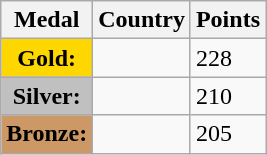<table class="wikitable">
<tr>
<th><strong>Medal</strong></th>
<th><strong>Country</strong></th>
<th><strong>Points</strong></th>
</tr>
<tr>
<td style="text-align:center;background-color:gold;"><strong>Gold:</strong></td>
<td><strong></strong></td>
<td>228</td>
</tr>
<tr>
<td style="text-align:center;background-color:silver;"><strong>Silver:</strong></td>
<td></td>
<td>210</td>
</tr>
<tr>
<td style="text-align:center;background-color:#CC9966;"><strong>Bronze:</strong></td>
<td></td>
<td>205</td>
</tr>
</table>
